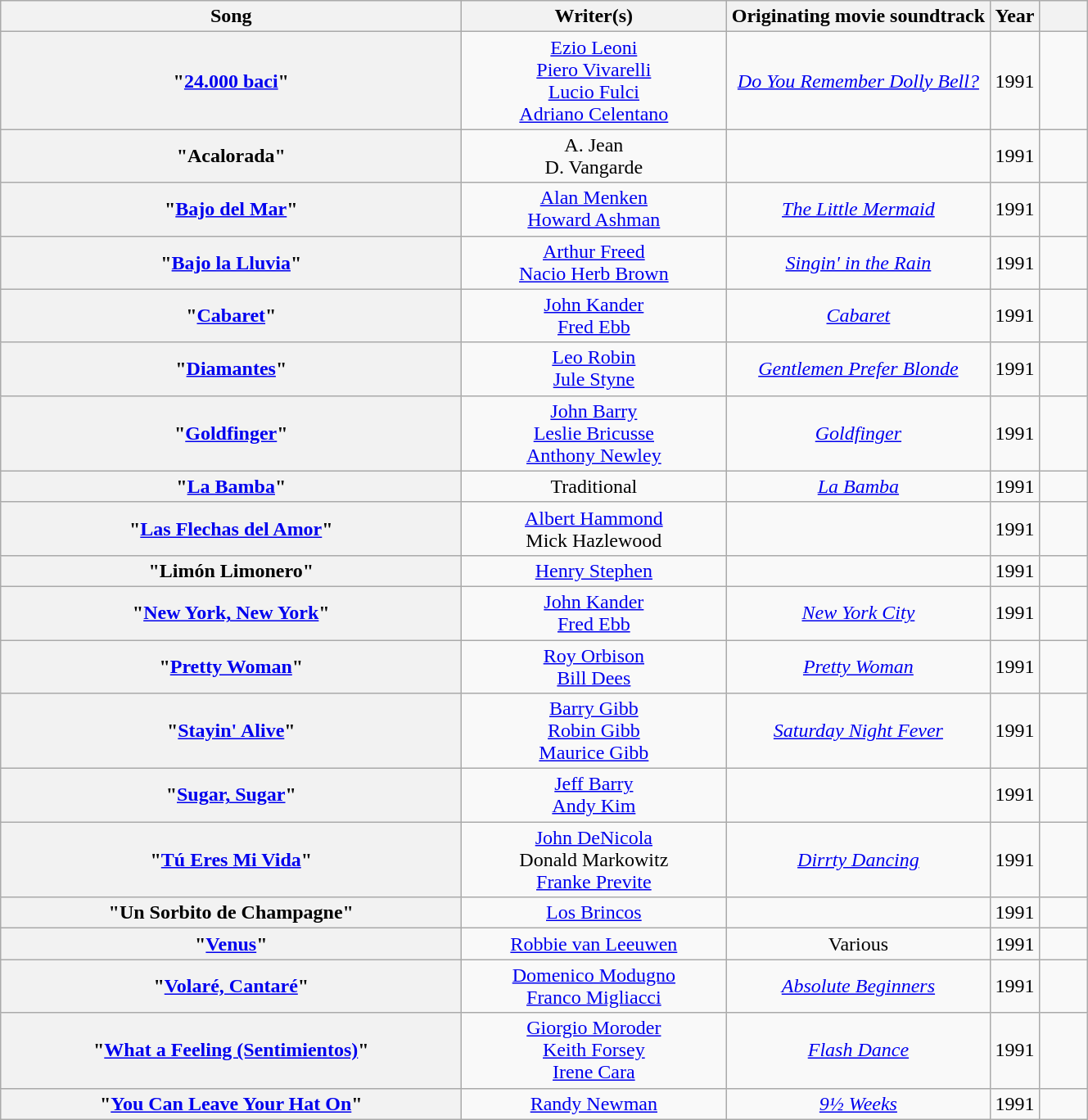<table class="wikitable sortable plainrowheaders" style="text-align:center;">
<tr>
<th scope="col" style="width:23em;">Song</th>
<th scope="col" style="width:13em;" class="unsortable">Writer(s)</th>
<th scope="col" style="width:13em;">Originating movie soundtrack</th>
<th scope="col" style="width:2em;">Year</th>
<th scope="col" style="width:2em;" class="unsortable"></th>
</tr>
<tr>
<th scope="row">"<a href='#'>24.000 baci</a>"</th>
<td><a href='#'>Ezio Leoni</a><br><a href='#'>Piero Vivarelli</a><br><a href='#'>Lucio Fulci</a><br><a href='#'>Adriano Celentano</a></td>
<td><em><a href='#'>Do You Remember Dolly Bell?</a></em></td>
<td>1991</td>
<td></td>
</tr>
<tr>
<th scope="row">"Acalorada"</th>
<td>A. Jean<br>D. Vangarde</td>
<td></td>
<td>1991</td>
<td></td>
</tr>
<tr>
<th scope="row">"<a href='#'>Bajo del Mar</a>"</th>
<td><a href='#'>Alan Menken</a><br><a href='#'>Howard Ashman</a></td>
<td><em><a href='#'>The Little Mermaid</a></em></td>
<td>1991</td>
<td></td>
</tr>
<tr>
<th scope="row">"<a href='#'>Bajo la Lluvia</a>"</th>
<td><a href='#'>Arthur Freed</a><br><a href='#'>Nacio Herb Brown</a></td>
<td><em><a href='#'>Singin' in the Rain</a></em></td>
<td>1991</td>
<td></td>
</tr>
<tr>
<th scope="row">"<a href='#'>Cabaret</a>"</th>
<td><a href='#'>John Kander</a><br><a href='#'>Fred Ebb</a></td>
<td><em><a href='#'>Cabaret</a></em></td>
<td>1991</td>
<td></td>
</tr>
<tr>
<th scope="row">"<a href='#'>Diamantes</a>"</th>
<td><a href='#'>Leo Robin</a><br><a href='#'>Jule Styne</a></td>
<td><a href='#'><em>Gentlemen Prefer Blonde</em></a></td>
<td>1991</td>
<td></td>
</tr>
<tr>
<th scope="row">"<a href='#'>Goldfinger</a>"</th>
<td><a href='#'>John Barry</a><br><a href='#'>Leslie Bricusse</a><br><a href='#'>Anthony Newley</a></td>
<td><em><a href='#'>Goldfinger</a></em></td>
<td>1991</td>
<td></td>
</tr>
<tr>
<th scope="row">"<a href='#'>La Bamba</a>"</th>
<td>Traditional</td>
<td><em><a href='#'>La Bamba</a></em></td>
<td>1991</td>
<td></td>
</tr>
<tr>
<th scope="row">"<a href='#'>Las Flechas del Amor</a>"</th>
<td><a href='#'>Albert Hammond</a><br>Mick Hazlewood</td>
<td></td>
<td>1991</td>
<td></td>
</tr>
<tr>
<th scope="row">"Limón Limonero"</th>
<td><a href='#'>Henry Stephen</a></td>
<td></td>
<td>1991</td>
<td></td>
</tr>
<tr>
<th scope="row">"<a href='#'>New York, New York</a>"</th>
<td><a href='#'>John Kander</a><br><a href='#'>Fred Ebb</a></td>
<td><em><a href='#'>New York City</a></em></td>
<td>1991</td>
<td></td>
</tr>
<tr>
<th scope="row">"<a href='#'>Pretty Woman</a>"</th>
<td><a href='#'>Roy Orbison</a><br><a href='#'>Bill Dees</a></td>
<td><em><a href='#'>Pretty Woman</a></em></td>
<td>1991</td>
<td></td>
</tr>
<tr>
<th scope="row">"<a href='#'>Stayin' Alive</a>"</th>
<td><a href='#'>Barry Gibb</a><br><a href='#'>Robin Gibb</a><br><a href='#'>Maurice Gibb</a></td>
<td><em><a href='#'>Saturday Night Fever</a></em></td>
<td>1991</td>
<td></td>
</tr>
<tr>
<th scope="row">"<a href='#'>Sugar, Sugar</a>"</th>
<td><a href='#'>Jeff Barry</a><br><a href='#'>Andy Kim</a></td>
<td></td>
<td>1991</td>
<td></td>
</tr>
<tr>
<th scope="row">"<a href='#'>Tú Eres Mi Vida</a>"</th>
<td><a href='#'>John DeNicola</a><br>Donald Markowitz<br><a href='#'>Franke Previte</a></td>
<td><em><a href='#'>Dirrty Dancing</a></em></td>
<td>1991</td>
<td></td>
</tr>
<tr>
<th scope="row">"Un Sorbito de Champagne"</th>
<td><a href='#'>Los Brincos</a></td>
<td></td>
<td>1991</td>
<td></td>
</tr>
<tr>
<th scope="row">"<a href='#'>Venus</a>"</th>
<td><a href='#'>Robbie van Leeuwen</a></td>
<td>Various</td>
<td>1991</td>
<td></td>
</tr>
<tr>
<th scope="row">"<a href='#'>Volaré, Cantaré</a>"</th>
<td><a href='#'>Domenico Modugno</a><br><a href='#'>Franco Migliacci</a></td>
<td><em><a href='#'>Absolute Beginners</a></em></td>
<td>1991</td>
<td></td>
</tr>
<tr>
<th scope="row">"<a href='#'>What a Feeling (Sentimientos)</a>"</th>
<td><a href='#'>Giorgio Moroder</a><br><a href='#'>Keith Forsey</a><br><a href='#'>Irene Cara</a></td>
<td><em><a href='#'>Flash Dance</a></em></td>
<td>1991</td>
<td></td>
</tr>
<tr>
<th scope="row">"<a href='#'>You Can Leave Your Hat On</a>"</th>
<td><a href='#'>Randy Newman</a></td>
<td><em><a href='#'>9½ Weeks</a></em></td>
<td>1991</td>
<td></td>
</tr>
</table>
